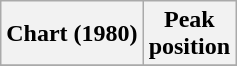<table class="wikitable sortable">
<tr>
<th>Chart (1980)</th>
<th>Peak<br>position</th>
</tr>
<tr>
</tr>
</table>
